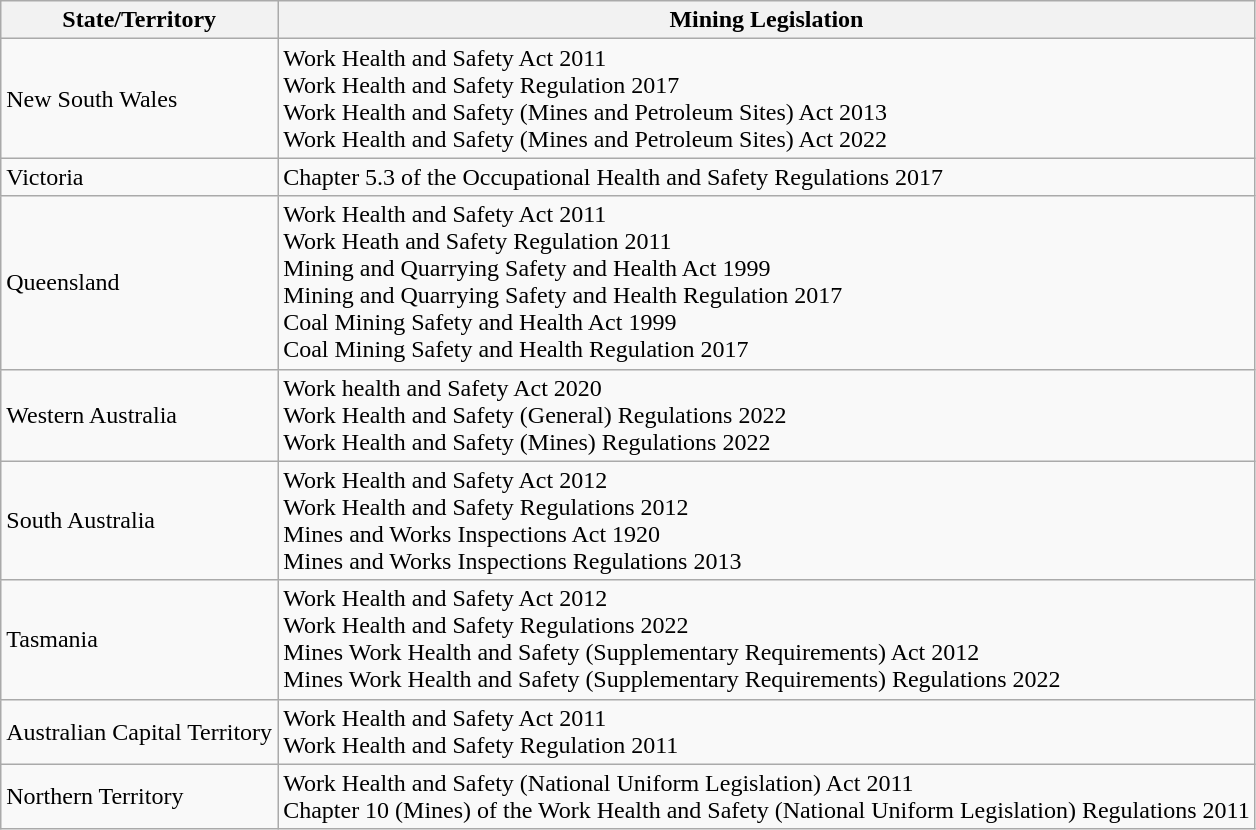<table class="wikitable">
<tr>
<th>State/Territory</th>
<th>Mining Legislation</th>
</tr>
<tr>
<td>New South Wales</td>
<td>Work Health and Safety Act 2011<br>Work Health and Safety Regulation 2017<br>Work Health and Safety (Mines and Petroleum Sites) Act 2013<br>Work Health and Safety (Mines and Petroleum Sites) Act 2022</td>
</tr>
<tr>
<td>Victoria</td>
<td>Chapter 5.3 of the Occupational Health and Safety Regulations 2017</td>
</tr>
<tr>
<td>Queensland</td>
<td>Work Health and Safety Act 2011<br>Work Heath and Safety Regulation 2011<br>Mining and Quarrying Safety and Health Act 1999<br>Mining and Quarrying Safety and Health Regulation 2017<br>Coal Mining Safety and Health Act 1999<br>Coal Mining Safety and Health Regulation 2017</td>
</tr>
<tr>
<td>Western Australia</td>
<td>Work health and Safety Act 2020<br>Work Health and Safety (General) Regulations 2022<br>Work Health and Safety (Mines) Regulations 2022</td>
</tr>
<tr>
<td>South Australia</td>
<td>Work Health and Safety Act 2012<br>Work Health and Safety Regulations 2012<br>Mines and Works Inspections Act 1920<br>Mines and Works Inspections Regulations 2013</td>
</tr>
<tr>
<td>Tasmania</td>
<td>Work Health and Safety Act 2012<br>Work Health and Safety Regulations 2022<br>Mines Work Health and Safety (Supplementary Requirements) Act 2012<br>Mines Work Health and Safety (Supplementary Requirements) Regulations 2022</td>
</tr>
<tr>
<td>Australian Capital Territory</td>
<td>Work Health and Safety Act 2011<br>Work Health and Safety Regulation 2011</td>
</tr>
<tr>
<td>Northern Territory</td>
<td>Work Health and Safety (National Uniform Legislation) Act 2011<br>Chapter 10 (Mines) of the Work Health and Safety (National Uniform Legislation) Regulations 2011</td>
</tr>
</table>
